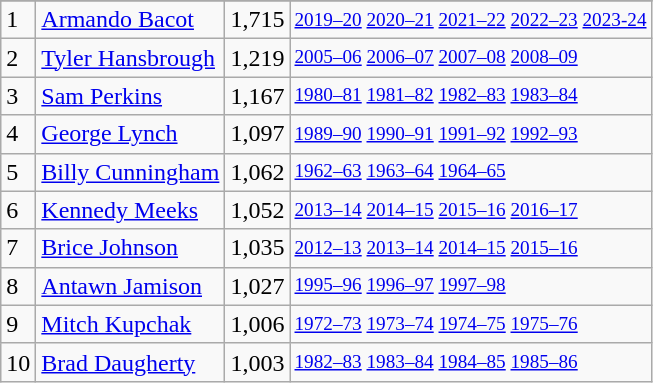<table class="wikitable">
<tr>
</tr>
<tr>
<td>1</td>
<td><a href='#'>Armando Bacot</a></td>
<td>1,715</td>
<td style="font-size:80%;"><a href='#'>2019–20</a> <a href='#'>2020–21</a> <a href='#'>2021–22</a> <a href='#'>2022–23</a> <a href='#'>2023-24</a></td>
</tr>
<tr>
<td>2</td>
<td><a href='#'>Tyler Hansbrough</a></td>
<td>1,219</td>
<td style="font-size:80%;"><a href='#'>2005–06</a> <a href='#'>2006–07</a> <a href='#'>2007–08</a> <a href='#'>2008–09</a></td>
</tr>
<tr>
<td>3</td>
<td><a href='#'>Sam Perkins</a></td>
<td>1,167</td>
<td style="font-size:80%;"><a href='#'>1980–81</a> <a href='#'>1981–82</a> <a href='#'>1982–83</a> <a href='#'>1983–84</a></td>
</tr>
<tr>
<td>4</td>
<td><a href='#'>George Lynch</a></td>
<td>1,097</td>
<td style="font-size:80%;"><a href='#'>1989–90</a> <a href='#'>1990–91</a> <a href='#'>1991–92</a> <a href='#'>1992–93</a></td>
</tr>
<tr>
<td>5</td>
<td><a href='#'>Billy Cunningham</a></td>
<td>1,062</td>
<td style="font-size:80%;"><a href='#'>1962–63</a> <a href='#'>1963–64</a> <a href='#'>1964–65</a></td>
</tr>
<tr>
<td>6</td>
<td><a href='#'>Kennedy Meeks</a></td>
<td>1,052</td>
<td style="font-size:80%;"><a href='#'>2013–14</a> <a href='#'>2014–15</a> <a href='#'>2015–16</a> <a href='#'>2016–17</a></td>
</tr>
<tr>
<td>7</td>
<td><a href='#'>Brice Johnson</a></td>
<td>1,035</td>
<td style="font-size:80%;"><a href='#'>2012–13</a> <a href='#'>2013–14</a> <a href='#'>2014–15</a> <a href='#'>2015–16</a></td>
</tr>
<tr>
<td>8</td>
<td><a href='#'>Antawn Jamison</a></td>
<td>1,027</td>
<td style="font-size:80%;"><a href='#'>1995–96</a> <a href='#'>1996–97</a> <a href='#'>1997–98</a></td>
</tr>
<tr>
<td>9</td>
<td><a href='#'>Mitch Kupchak</a></td>
<td>1,006</td>
<td style="font-size:80%;"><a href='#'>1972–73</a> <a href='#'>1973–74</a> <a href='#'>1974–75</a> <a href='#'>1975–76</a></td>
</tr>
<tr>
<td>10</td>
<td><a href='#'>Brad Daugherty</a></td>
<td>1,003</td>
<td style="font-size:80%;"><a href='#'>1982–83</a> <a href='#'>1983–84</a> <a href='#'>1984–85</a> <a href='#'>1985–86</a></td>
</tr>
</table>
